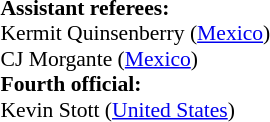<table width=50% style="font-size: 90%">
<tr>
<td><br><strong>Assistant referees:</strong>
<br>Kermit Quinsenberry (<a href='#'>Mexico</a>)
<br>CJ Morgante (<a href='#'>Mexico</a>)
<br><strong>Fourth official:</strong>
<br>Kevin Stott (<a href='#'>United States</a>)</td>
</tr>
</table>
